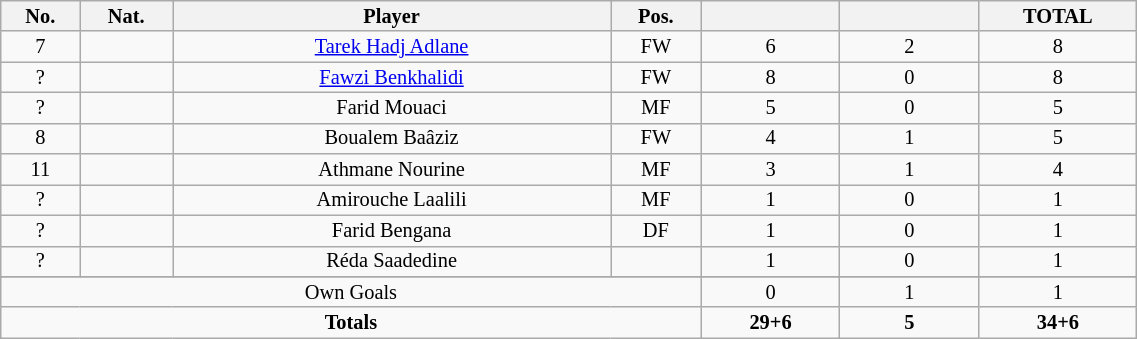<table class="wikitable sortable alternance"  style="font-size:85%; text-align:center; line-height:14px; width:60%;">
<tr>
<th width=10>No.</th>
<th width=10>Nat.</th>
<th width=140>Player</th>
<th width=10>Pos.</th>
<th width=40></th>
<th width=40></th>
<th width=40>TOTAL</th>
</tr>
<tr>
<td>7</td>
<td></td>
<td><a href='#'>Tarek Hadj Adlane</a></td>
<td>FW</td>
<td>6</td>
<td>2</td>
<td>8</td>
</tr>
<tr>
<td>?</td>
<td></td>
<td><a href='#'>Fawzi Benkhalidi</a></td>
<td>FW</td>
<td>8</td>
<td>0</td>
<td>8</td>
</tr>
<tr>
<td>?</td>
<td></td>
<td>Farid Mouaci</td>
<td>MF</td>
<td>5</td>
<td>0</td>
<td>5</td>
</tr>
<tr>
<td>8</td>
<td></td>
<td>Boualem Baâziz</td>
<td>FW</td>
<td>4</td>
<td>1</td>
<td>5</td>
</tr>
<tr>
<td>11</td>
<td></td>
<td>Athmane Nourine</td>
<td>MF</td>
<td>3</td>
<td>1</td>
<td>4</td>
</tr>
<tr>
<td>?</td>
<td></td>
<td>Amirouche Laalili</td>
<td>MF</td>
<td>1</td>
<td>0</td>
<td>1</td>
</tr>
<tr>
<td>?</td>
<td></td>
<td>Farid Bengana</td>
<td>DF</td>
<td>1</td>
<td>0</td>
<td>1</td>
</tr>
<tr>
<td>?</td>
<td></td>
<td>Réda Saadedine</td>
<td></td>
<td>1</td>
<td>0</td>
<td>1</td>
</tr>
<tr>
</tr>
<tr class="sortbottom">
<td colspan="4">Own Goals</td>
<td>0</td>
<td>1</td>
<td>1</td>
</tr>
<tr class="sortbottom">
<td colspan="4"><strong>Totals</strong></td>
<td><strong>29+6</strong></td>
<td><strong>5</strong></td>
<td><strong>34+6</strong></td>
</tr>
</table>
